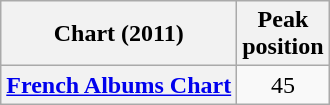<table class="wikitable sortable plainrowheaders" style="text-align:center">
<tr>
<th scope="col">Chart (2011)</th>
<th scope="col">Peak<br>position</th>
</tr>
<tr>
<th scope="row"><a href='#'>French Albums Chart</a></th>
<td>45</td>
</tr>
</table>
